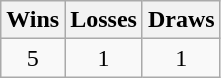<table class="wikitable">
<tr>
<th>Wins</th>
<th>Losses</th>
<th>Draws</th>
</tr>
<tr>
<td align="center">5</td>
<td align="center">1</td>
<td align="center">1</td>
</tr>
</table>
